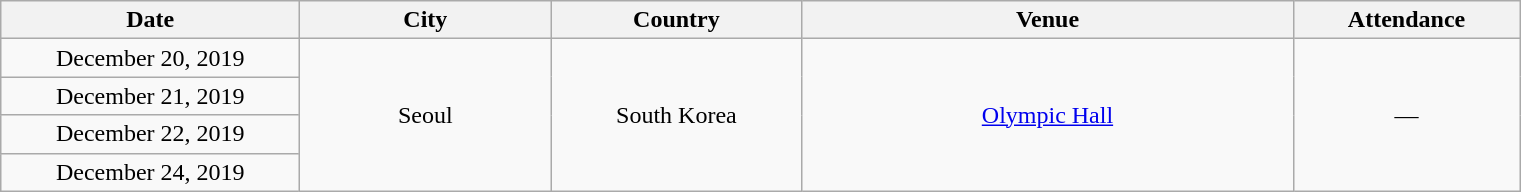<table class="wikitable" style="text-align:center;">
<tr>
<th scope="col" style="width:12em">Date</th>
<th scope="col" style="width:10em">City</th>
<th scope="col" style="width:10em">Country</th>
<th scope="col" style="width:20em">Venue</th>
<th scope="col" style="width:9em">Attendance</th>
</tr>
<tr>
<td>December 20, 2019</td>
<td rowspan=4>Seoul</td>
<td rowspan=4>South Korea</td>
<td rowspan=4><a href='#'>Olympic Hall</a></td>
<td rowspan=4>—</td>
</tr>
<tr>
<td>December 21, 2019</td>
</tr>
<tr>
<td>December 22, 2019</td>
</tr>
<tr>
<td>December 24, 2019</td>
</tr>
</table>
